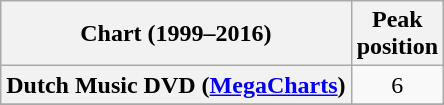<table class="wikitable sortable plainrowheaders" style="text-align:center">
<tr>
<th scope="col">Chart (1999–2016)</th>
<th scope="col">Peak<br>position</th>
</tr>
<tr>
<th scope="row">Dutch Music DVD (<a href='#'>MegaCharts</a>)</th>
<td>6</td>
</tr>
<tr>
</tr>
</table>
